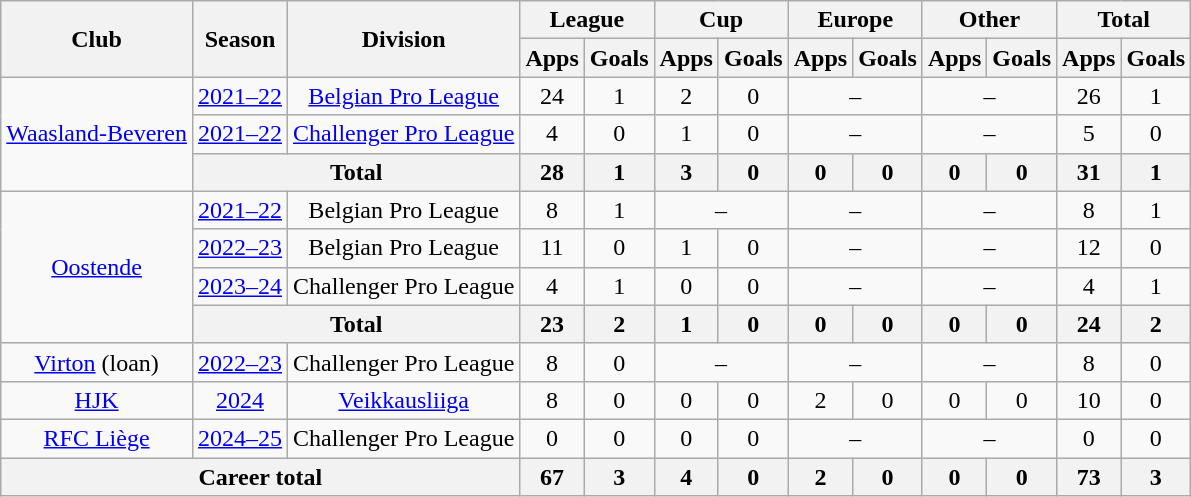<table class="wikitable" style="text-align:center">
<tr>
<th rowspan="2">Club</th>
<th rowspan="2">Season</th>
<th rowspan="2">Division</th>
<th colspan="2">League</th>
<th colspan="2">Cup</th>
<th colspan="2">Europe</th>
<th colspan="2">Other</th>
<th colspan="2">Total</th>
</tr>
<tr>
<th>Apps</th>
<th>Goals</th>
<th>Apps</th>
<th>Goals</th>
<th>Apps</th>
<th>Goals</th>
<th>Apps</th>
<th>Goals</th>
<th>Apps</th>
<th>Goals</th>
</tr>
<tr>
<td rowspan="3"><a href='#'>Waasland-Beveren</a></td>
<td><a href='#'>2021–22</a></td>
<td><a href='#'>Belgian Pro League</a></td>
<td>24</td>
<td>1</td>
<td>2</td>
<td>0</td>
<td colspan=2>–</td>
<td colspan=2>–</td>
<td>26</td>
<td>1</td>
</tr>
<tr>
<td><a href='#'>2021–22</a></td>
<td><a href='#'>Challenger Pro League</a></td>
<td>4</td>
<td>0</td>
<td>1</td>
<td>0</td>
<td colspan=2>–</td>
<td colspan=2>–</td>
<td>5</td>
<td>0</td>
</tr>
<tr>
<th colspan="2">Total</th>
<th>28</th>
<th>1</th>
<th>3</th>
<th>0</th>
<th>0</th>
<th>0</th>
<th>0</th>
<th>0</th>
<th>31</th>
<th>1</th>
</tr>
<tr>
<td rowspan=4><a href='#'>Oostende</a></td>
<td><a href='#'>2021–22</a></td>
<td>Belgian Pro League</td>
<td>8</td>
<td>1</td>
<td colspan=2>–</td>
<td colspan=2>–</td>
<td colspan=2>–</td>
<td>8</td>
<td>1</td>
</tr>
<tr>
<td><a href='#'>2022–23</a></td>
<td>Belgian Pro League</td>
<td>11</td>
<td>0</td>
<td>1</td>
<td>0</td>
<td colspan=2>–</td>
<td colspan=2>–</td>
<td>12</td>
<td>0</td>
</tr>
<tr>
<td><a href='#'>2023–24</a></td>
<td>Challenger Pro League</td>
<td>4</td>
<td>1</td>
<td>0</td>
<td>0</td>
<td colspan=2>–</td>
<td colspan=2>–</td>
<td>4</td>
<td>1</td>
</tr>
<tr>
<th colspan="2">Total</th>
<th>23</th>
<th>2</th>
<th>1</th>
<th>0</th>
<th>0</th>
<th>0</th>
<th>0</th>
<th>0</th>
<th>24</th>
<th>2</th>
</tr>
<tr>
<td><a href='#'>Virton</a> (loan)</td>
<td><a href='#'>2022–23</a></td>
<td>Challenger Pro League</td>
<td>8</td>
<td>0</td>
<td colspan=2>–</td>
<td colspan=2>–</td>
<td colspan=2>–</td>
<td>8</td>
<td>0</td>
</tr>
<tr>
<td><a href='#'>HJK</a></td>
<td><a href='#'>2024</a></td>
<td><a href='#'>Veikkausliiga</a></td>
<td>8</td>
<td>0</td>
<td>0</td>
<td>0</td>
<td>2</td>
<td>0</td>
<td>0</td>
<td>0</td>
<td>10</td>
<td>0</td>
</tr>
<tr>
<td><a href='#'>RFC Liège</a></td>
<td><a href='#'>2024–25</a></td>
<td>Challenger Pro League</td>
<td>0</td>
<td>0</td>
<td>0</td>
<td>0</td>
<td colspan=2>–</td>
<td colspan=2>–</td>
<td>0</td>
<td>0</td>
</tr>
<tr>
<th colspan="3">Career total</th>
<th>67</th>
<th>3</th>
<th>4</th>
<th>0</th>
<th>2</th>
<th>0</th>
<th>0</th>
<th>0</th>
<th>73</th>
<th>3</th>
</tr>
</table>
